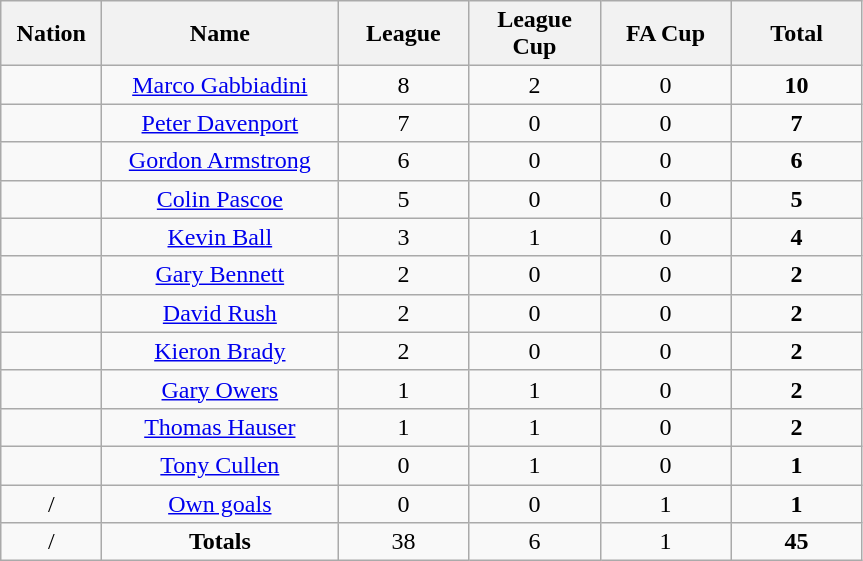<table class="wikitable" style="text-align: center;">
<tr>
<th width=60>Nation</th>
<th width=150>Name</th>
<th width=80>League</th>
<th width=80>League Cup</th>
<th width=80>FA Cup</th>
<th width=80>Total</th>
</tr>
<tr>
<td></td>
<td><a href='#'>Marco Gabbiadini</a></td>
<td>8</td>
<td>2</td>
<td>0</td>
<td><strong>10</strong></td>
</tr>
<tr>
<td></td>
<td><a href='#'>Peter Davenport</a></td>
<td>7</td>
<td>0</td>
<td>0</td>
<td><strong>7</strong></td>
</tr>
<tr>
<td></td>
<td><a href='#'>Gordon Armstrong</a></td>
<td>6</td>
<td>0</td>
<td>0</td>
<td><strong>6</strong></td>
</tr>
<tr>
<td></td>
<td><a href='#'>Colin Pascoe</a></td>
<td>5</td>
<td>0</td>
<td>0</td>
<td><strong>5</strong></td>
</tr>
<tr>
<td></td>
<td><a href='#'>Kevin Ball</a></td>
<td>3</td>
<td>1</td>
<td>0</td>
<td><strong>4</strong></td>
</tr>
<tr>
<td></td>
<td><a href='#'>Gary Bennett</a></td>
<td>2</td>
<td>0</td>
<td>0</td>
<td><strong>2</strong></td>
</tr>
<tr>
<td></td>
<td><a href='#'>David Rush</a></td>
<td>2</td>
<td>0</td>
<td>0</td>
<td><strong>2</strong></td>
</tr>
<tr>
<td></td>
<td><a href='#'>Kieron Brady</a></td>
<td>2</td>
<td>0</td>
<td>0</td>
<td><strong>2</strong></td>
</tr>
<tr>
<td></td>
<td><a href='#'>Gary Owers</a></td>
<td>1</td>
<td>1</td>
<td>0</td>
<td><strong>2</strong></td>
</tr>
<tr>
<td></td>
<td><a href='#'>Thomas Hauser</a></td>
<td>1</td>
<td>1</td>
<td>0</td>
<td><strong>2</strong></td>
</tr>
<tr>
<td></td>
<td><a href='#'>Tony Cullen</a></td>
<td>0</td>
<td>1</td>
<td>0</td>
<td><strong>1</strong></td>
</tr>
<tr>
<td>/</td>
<td><a href='#'>Own goals</a></td>
<td>0</td>
<td>0</td>
<td>1</td>
<td><strong>1</strong></td>
</tr>
<tr>
<td>/</td>
<td><strong>Totals</strong></td>
<td>38</td>
<td>6</td>
<td>1</td>
<td><strong>45</strong></td>
</tr>
</table>
